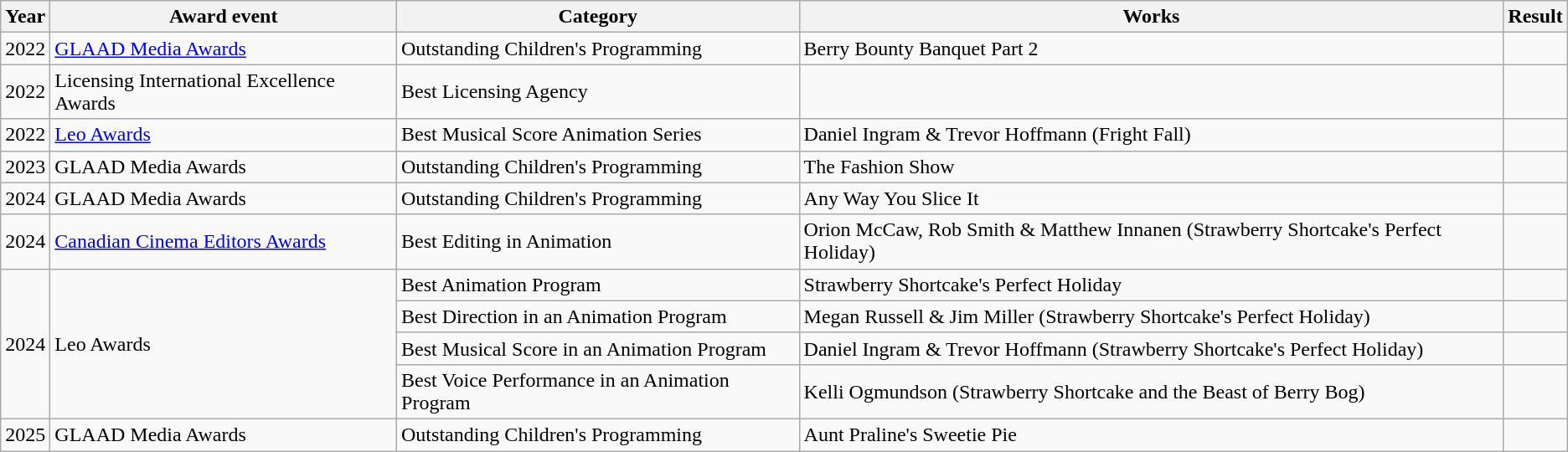<table class="wikitable">
<tr>
<th>Year</th>
<th>Award event</th>
<th>Category</th>
<th>Works</th>
<th>Result</th>
</tr>
<tr>
<td>2022</td>
<td><a href='#'>GLAAD Media Awards</a></td>
<td>Outstanding Children's Programming</td>
<td>Berry Bounty Banquet Part 2</td>
<td></td>
</tr>
<tr>
<td>2022</td>
<td>Licensing International Excellence Awards</td>
<td>Best Licensing Agency</td>
<td></td>
<td></td>
</tr>
<tr>
<td>2022</td>
<td><a href='#'>Leo Awards</a></td>
<td>Best Musical Score Animation Series</td>
<td>Daniel Ingram & Trevor Hoffmann (Fright Fall)</td>
<td></td>
</tr>
<tr>
<td>2023</td>
<td>GLAAD Media Awards</td>
<td>Outstanding Children's Programming</td>
<td>The Fashion Show</td>
<td></td>
</tr>
<tr>
<td>2024</td>
<td>GLAAD Media Awards</td>
<td>Outstanding Children's Programming</td>
<td>Any Way You Slice It</td>
<td></td>
</tr>
<tr>
<td>2024</td>
<td><a href='#'>Canadian Cinema Editors Awards</a></td>
<td>Best Editing in Animation</td>
<td>Orion McCaw, Rob Smith & Matthew Innanen (Strawberry Shortcake's Perfect Holiday)</td>
<td></td>
</tr>
<tr>
<td rowspan="4">2024</td>
<td rowspan="4">Leo Awards</td>
<td>Best Animation Program</td>
<td>Strawberry Shortcake's Perfect Holiday</td>
<td></td>
</tr>
<tr>
<td>Best Direction in an Animation Program</td>
<td>Megan Russell & Jim Miller (Strawberry Shortcake's Perfect Holiday)</td>
<td></td>
</tr>
<tr>
<td>Best Musical Score in an Animation Program</td>
<td>Daniel Ingram & Trevor Hoffmann (Strawberry Shortcake's Perfect Holiday)</td>
<td></td>
</tr>
<tr>
<td>Best Voice Performance in an Animation Program</td>
<td>Kelli Ogmundson (Strawberry Shortcake and the Beast of Berry Bog)</td>
<td></td>
</tr>
<tr>
<td>2025</td>
<td>GLAAD Media Awards</td>
<td>Outstanding Children's Programming</td>
<td>Aunt Praline's Sweetie Pie</td>
<td></td>
</tr>
</table>
